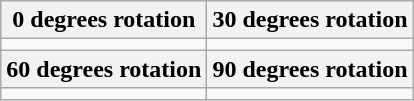<table class="wikitable floatright" style="text-align:center;">
<tr>
<th>0 degrees rotation</th>
<th>30 degrees rotation</th>
</tr>
<tr>
<td></td>
<td></td>
</tr>
<tr>
<th>60 degrees rotation</th>
<th>90 degrees rotation</th>
</tr>
<tr>
<td></td>
<td></td>
</tr>
</table>
